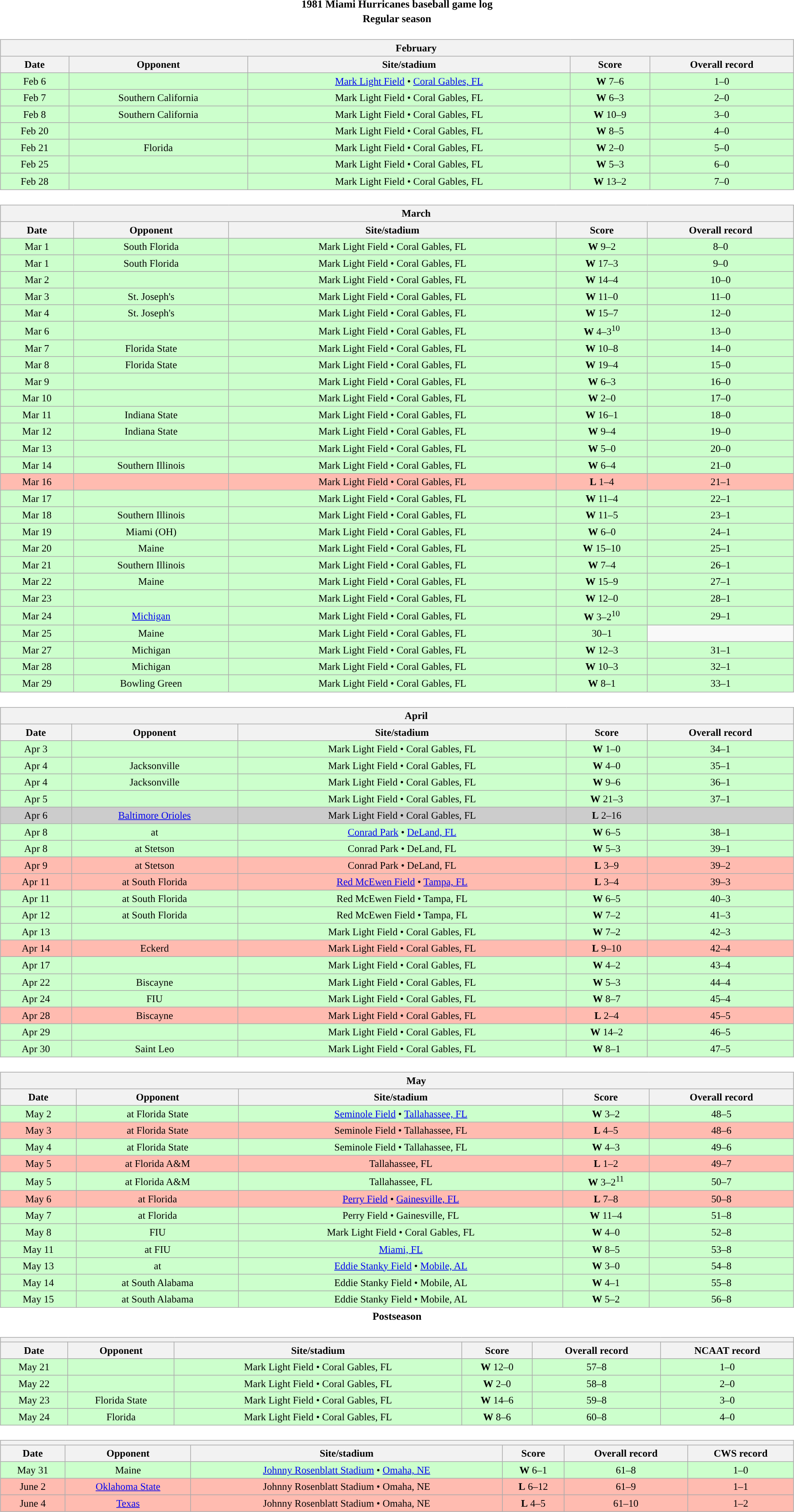<table class="toccolours" width=95% style="margin:1.5em auto; text-align:center;">
<tr>
<th colspan=2>1981 Miami Hurricanes baseball game log</th>
</tr>
<tr>
<th colspan=2>Regular season</th>
</tr>
<tr valign="top">
<td><br><table class="wikitable collapsible collapsed" style="margin:auto; font-size:95%; width:100%">
<tr>
<th colspan=11 style="padding-left:4em;">February</th>
</tr>
<tr>
<th>Date</th>
<th>Opponent</th>
<th>Site/stadium</th>
<th>Score</th>
<th>Overall record</th>
</tr>
<tr bgcolor=ccffcc>
<td>Feb 6</td>
<td></td>
<td><a href='#'>Mark Light Field</a> • <a href='#'>Coral Gables, FL</a></td>
<td><strong>W</strong> 7–6</td>
<td>1–0</td>
</tr>
<tr bgcolor=ccffcc>
<td>Feb 7</td>
<td>Southern California</td>
<td>Mark Light Field • Coral Gables, FL</td>
<td><strong>W</strong> 6–3</td>
<td>2–0</td>
</tr>
<tr bgcolor=ccffcc>
<td>Feb 8</td>
<td>Southern California</td>
<td>Mark Light Field • Coral Gables, FL</td>
<td><strong>W</strong> 10–9</td>
<td>3–0</td>
</tr>
<tr bgcolor=ccffcc>
<td>Feb 20</td>
<td></td>
<td>Mark Light Field • Coral Gables, FL</td>
<td><strong>W</strong> 8–5</td>
<td>4–0</td>
</tr>
<tr bgcolor=ccffcc>
<td>Feb 21</td>
<td>Florida</td>
<td>Mark Light Field • Coral Gables, FL</td>
<td><strong>W</strong> 2–0</td>
<td>5–0</td>
</tr>
<tr bgcolor=ccffcc>
<td>Feb 25</td>
<td></td>
<td>Mark Light Field • Coral Gables, FL</td>
<td><strong>W</strong> 5–3</td>
<td>6–0</td>
</tr>
<tr bgcolor=ccffcc>
<td>Feb 28</td>
<td></td>
<td>Mark Light Field • Coral Gables, FL</td>
<td><strong>W</strong> 13–2</td>
<td>7–0</td>
</tr>
</table>
</td>
</tr>
<tr valign="top">
<td><br><table class="wikitable collapsible collapsed" style="margin:auto; font-size:95%; width:100%">
<tr>
<th colspan=11 style="padding-left:4em;">March</th>
</tr>
<tr>
<th>Date</th>
<th>Opponent</th>
<th>Site/stadium</th>
<th>Score</th>
<th>Overall record</th>
</tr>
<tr bgcolor=ccffcc>
<td>Mar 1</td>
<td>South Florida</td>
<td>Mark Light Field • Coral Gables, FL</td>
<td><strong>W</strong> 9–2</td>
<td>8–0</td>
</tr>
<tr bgcolor=ccffcc>
<td>Mar 1</td>
<td>South Florida</td>
<td>Mark Light Field • Coral Gables, FL</td>
<td><strong>W</strong> 17–3</td>
<td>9–0</td>
</tr>
<tr bgcolor=ccffcc>
<td>Mar 2</td>
<td></td>
<td>Mark Light Field • Coral Gables, FL</td>
<td><strong>W</strong> 14–4</td>
<td>10–0</td>
</tr>
<tr bgcolor=ccffcc>
<td>Mar 3</td>
<td>St. Joseph's</td>
<td>Mark Light Field • Coral Gables, FL</td>
<td><strong>W</strong> 11–0</td>
<td>11–0</td>
</tr>
<tr bgcolor=ccffcc>
<td>Mar 4</td>
<td>St. Joseph's</td>
<td>Mark Light Field • Coral Gables, FL</td>
<td><strong>W</strong> 15–7</td>
<td>12–0</td>
</tr>
<tr bgcolor=ccffcc>
<td>Mar 6</td>
<td></td>
<td>Mark Light Field • Coral Gables, FL</td>
<td><strong>W</strong> 4–3<sup>10</sup></td>
<td>13–0</td>
</tr>
<tr bgcolor=ccffcc>
<td>Mar 7</td>
<td>Florida State</td>
<td>Mark Light Field • Coral Gables, FL</td>
<td><strong>W</strong> 10–8</td>
<td>14–0</td>
</tr>
<tr bgcolor=ccffcc>
<td>Mar 8</td>
<td>Florida State</td>
<td>Mark Light Field • Coral Gables, FL</td>
<td><strong>W</strong> 19–4</td>
<td>15–0</td>
</tr>
<tr bgcolor=ccffcc>
<td>Mar 9</td>
<td></td>
<td>Mark Light Field • Coral Gables, FL</td>
<td><strong>W</strong> 6–3</td>
<td>16–0</td>
</tr>
<tr bgcolor=ccffcc>
<td>Mar 10</td>
<td></td>
<td>Mark Light Field • Coral Gables, FL</td>
<td><strong>W</strong> 2–0</td>
<td>17–0</td>
</tr>
<tr bgcolor=ccffcc>
<td>Mar 11</td>
<td>Indiana State</td>
<td>Mark Light Field • Coral Gables, FL</td>
<td><strong>W</strong> 16–1</td>
<td>18–0</td>
</tr>
<tr bgcolor=ccffcc>
<td>Mar 12</td>
<td>Indiana State</td>
<td>Mark Light Field • Coral Gables, FL</td>
<td><strong>W</strong> 9–4</td>
<td>19–0</td>
</tr>
<tr bgcolor=ccffcc>
<td>Mar 13</td>
<td></td>
<td>Mark Light Field • Coral Gables, FL</td>
<td><strong>W</strong> 5–0</td>
<td>20–0</td>
</tr>
<tr bgcolor=ccffcc>
<td>Mar 14</td>
<td>Southern Illinois</td>
<td>Mark Light Field • Coral Gables, FL</td>
<td><strong>W</strong> 6–4</td>
<td>21–0</td>
</tr>
<tr bgcolor=ffbbb>
<td>Mar 16</td>
<td></td>
<td>Mark Light Field • Coral Gables, FL</td>
<td><strong>L</strong> 1–4</td>
<td>21–1</td>
</tr>
<tr bgcolor=ccffcc>
<td>Mar 17</td>
<td></td>
<td>Mark Light Field • Coral Gables, FL</td>
<td><strong>W</strong> 11–4</td>
<td>22–1</td>
</tr>
<tr bgcolor=ccffcc>
<td>Mar 18</td>
<td>Southern Illinois</td>
<td>Mark Light Field • Coral Gables, FL</td>
<td><strong>W</strong> 11–5</td>
<td>23–1</td>
</tr>
<tr bgcolor=ccffcc>
<td>Mar 19</td>
<td>Miami (OH)</td>
<td>Mark Light Field • Coral Gables, FL</td>
<td><strong>W</strong> 6–0</td>
<td>24–1</td>
</tr>
<tr bgcolor=ccffcc>
<td>Mar 20</td>
<td>Maine</td>
<td>Mark Light Field • Coral Gables, FL</td>
<td><strong>W</strong> 15–10</td>
<td>25–1</td>
</tr>
<tr bgcolor=ccffcc>
<td>Mar 21</td>
<td>Southern Illinois</td>
<td>Mark Light Field • Coral Gables, FL</td>
<td><strong>W</strong> 7–4</td>
<td>26–1</td>
</tr>
<tr bgcolor=ccffcc>
<td>Mar 22</td>
<td>Maine</td>
<td>Mark Light Field • Coral Gables, FL</td>
<td><strong>W</strong> 15–9</td>
<td>27–1</td>
</tr>
<tr bgcolor=ccffcc>
<td>Mar 23</td>
<td></td>
<td>Mark Light Field • Coral Gables, FL</td>
<td><strong>W</strong> 12–0</td>
<td>28–1</td>
</tr>
<tr bgcolor=ccffcc>
<td>Mar 24</td>
<td><a href='#'>Michigan</a></td>
<td>Mark Light Field • Coral Gables, FL</td>
<td><strong>W</strong> 3–2<sup>10</sup></td>
<td>29–1</td>
</tr>
<tr bgcolor=ccffcc>
<td>Mar 25</td>
<td>Maine</td>
<td>Mark Light Field • Coral Gables, FL</td>
<td>30–1</td>
</tr>
<tr bgcolor=ccffcc>
<td>Mar 27</td>
<td>Michigan</td>
<td>Mark Light Field • Coral Gables, FL</td>
<td><strong>W</strong> 12–3</td>
<td>31–1</td>
</tr>
<tr bgcolor=ccffcc>
<td>Mar 28</td>
<td>Michigan</td>
<td>Mark Light Field • Coral Gables, FL</td>
<td><strong>W</strong> 10–3</td>
<td>32–1</td>
</tr>
<tr bgcolor=ccffcc>
<td>Mar 29</td>
<td>Bowling Green</td>
<td>Mark Light Field • Coral Gables, FL</td>
<td><strong>W</strong> 8–1</td>
<td>33–1</td>
</tr>
</table>
</td>
</tr>
<tr>
<td><br><table class="wikitable collapsible collapsed" style="margin:auto; font-size:95%; width:100%">
<tr>
<th colspan=11 style="padding-left:4em;">April</th>
</tr>
<tr>
<th>Date</th>
<th>Opponent</th>
<th>Site/stadium</th>
<th>Score</th>
<th>Overall record</th>
</tr>
<tr bgcolor=ccffcc>
<td>Apr 3</td>
<td></td>
<td>Mark Light Field • Coral Gables, FL</td>
<td><strong>W</strong> 1–0</td>
<td>34–1</td>
</tr>
<tr bgcolor=ccffcc>
<td>Apr 4</td>
<td>Jacksonville</td>
<td>Mark Light Field • Coral Gables, FL</td>
<td><strong>W</strong> 4–0</td>
<td>35–1</td>
</tr>
<tr bgcolor=ccffcc>
<td>Apr 4</td>
<td>Jacksonville</td>
<td>Mark Light Field • Coral Gables, FL</td>
<td><strong>W</strong> 9–6</td>
<td>36–1</td>
</tr>
<tr bgcolor=ccffcc>
<td>Apr 5</td>
<td></td>
<td>Mark Light Field • Coral Gables, FL</td>
<td><strong>W</strong> 21–3</td>
<td>37–1</td>
</tr>
<tr bgcolor=cccccc>
<td>Apr 6</td>
<td><a href='#'>Baltimore Orioles</a></td>
<td>Mark Light Field • Coral Gables, FL</td>
<td><strong>L</strong> 2–16</td>
<td></td>
</tr>
<tr bgcolor=ccffcc>
<td>Apr 8</td>
<td>at </td>
<td><a href='#'>Conrad Park</a> • <a href='#'>DeLand, FL</a></td>
<td><strong>W</strong> 6–5</td>
<td>38–1</td>
</tr>
<tr bgcolor=ccffcc>
<td>Apr 8</td>
<td>at Stetson</td>
<td>Conrad Park • DeLand, FL</td>
<td><strong>W</strong> 5–3</td>
<td>39–1</td>
</tr>
<tr bgcolor=ffbbb>
<td>Apr 9</td>
<td>at Stetson</td>
<td>Conrad Park • DeLand, FL</td>
<td><strong>L</strong> 3–9</td>
<td>39–2</td>
</tr>
<tr bgcolor=ffbbb>
<td>Apr 11</td>
<td>at South Florida</td>
<td><a href='#'>Red McEwen Field</a> • <a href='#'>Tampa, FL</a></td>
<td><strong>L</strong> 3–4</td>
<td>39–3</td>
</tr>
<tr bgcolor=ccffcc>
<td>Apr 11</td>
<td>at South Florida</td>
<td>Red McEwen Field • Tampa, FL</td>
<td><strong>W</strong> 6–5</td>
<td>40–3</td>
</tr>
<tr bgcolor=ccffcc>
<td>Apr 12</td>
<td>at South Florida</td>
<td>Red McEwen Field • Tampa, FL</td>
<td><strong>W</strong> 7–2</td>
<td>41–3</td>
</tr>
<tr bgcolor=ccffcc>
<td>Apr 13</td>
<td></td>
<td>Mark Light Field • Coral Gables, FL</td>
<td><strong>W</strong> 7–2</td>
<td>42–3</td>
</tr>
<tr bgcolor=ffbbb>
<td>Apr 14</td>
<td>Eckerd</td>
<td>Mark Light Field • Coral Gables, FL</td>
<td><strong>L</strong> 9–10</td>
<td>42–4</td>
</tr>
<tr bgcolor=ccffcc>
<td>Apr 17</td>
<td></td>
<td>Mark Light Field • Coral Gables, FL</td>
<td><strong>W</strong> 4–2</td>
<td>43–4</td>
</tr>
<tr bgcolor=ccffcc>
<td>Apr 22</td>
<td>Biscayne</td>
<td>Mark Light Field • Coral Gables, FL</td>
<td><strong>W</strong> 5–3</td>
<td>44–4</td>
</tr>
<tr bgcolor=ccffcc>
<td>Apr 24</td>
<td>FIU</td>
<td>Mark Light Field • Coral Gables, FL</td>
<td><strong>W</strong> 8–7</td>
<td>45–4</td>
</tr>
<tr bgcolor=ffbbb>
<td>Apr 28</td>
<td>Biscayne</td>
<td>Mark Light Field • Coral Gables, FL</td>
<td><strong>L</strong> 2–4</td>
<td>45–5</td>
</tr>
<tr bgcolor=ccffcc>
<td>Apr 29</td>
<td></td>
<td>Mark Light Field • Coral Gables, FL</td>
<td><strong>W</strong> 14–2</td>
<td>46–5</td>
</tr>
<tr bgcolor=ccffcc>
<td>Apr 30</td>
<td>Saint Leo</td>
<td>Mark Light Field • Coral Gables, FL</td>
<td><strong>W</strong> 8–1</td>
<td>47–5</td>
</tr>
</table>
</td>
</tr>
<tr>
<td><br><table class="wikitable collapsible collapsed" style="margin:auto; font-size:95%; width:100%">
<tr>
<th colspan=11 style="padding-left:4em;">May</th>
</tr>
<tr>
<th>Date</th>
<th>Opponent</th>
<th>Site/stadium</th>
<th>Score</th>
<th>Overall record</th>
</tr>
<tr bgcolor=ccffcc>
<td>May 2</td>
<td>at Florida State</td>
<td><a href='#'>Seminole Field</a> • <a href='#'>Tallahassee, FL</a></td>
<td><strong>W</strong> 3–2</td>
<td>48–5</td>
</tr>
<tr bgcolor=ffbbb>
<td>May 3</td>
<td>at Florida State</td>
<td>Seminole Field • Tallahassee, FL</td>
<td><strong>L</strong> 4–5</td>
<td>48–6</td>
</tr>
<tr bgcolor=ccffcc>
<td>May 4</td>
<td>at Florida State</td>
<td>Seminole Field • Tallahassee, FL</td>
<td><strong>W</strong> 4–3</td>
<td>49–6</td>
</tr>
<tr bgcolor=ffbbb>
<td>May 5</td>
<td>at Florida A&M</td>
<td>Tallahassee, FL</td>
<td><strong>L</strong> 1–2</td>
<td>49–7</td>
</tr>
<tr bgcolor=ccffcc>
<td>May 5</td>
<td>at Florida A&M</td>
<td>Tallahassee, FL</td>
<td><strong>W</strong> 3–2<sup>11</sup></td>
<td>50–7</td>
</tr>
<tr bgcolor=ffbbb>
<td>May 6</td>
<td>at Florida</td>
<td><a href='#'>Perry Field</a> • <a href='#'>Gainesville, FL</a></td>
<td><strong>L</strong> 7–8</td>
<td>50–8</td>
</tr>
<tr bgcolor=ccffcc>
<td>May 7</td>
<td>at Florida</td>
<td>Perry Field • Gainesville, FL</td>
<td><strong>W</strong> 11–4</td>
<td>51–8</td>
</tr>
<tr bgcolor=ccffcc>
<td>May 8</td>
<td>FIU</td>
<td>Mark Light Field • Coral Gables, FL</td>
<td><strong>W</strong> 4–0</td>
<td>52–8</td>
</tr>
<tr bgcolor=ccffcc>
<td>May 11</td>
<td>at FIU</td>
<td><a href='#'>Miami, FL</a></td>
<td><strong>W</strong> 8–5</td>
<td>53–8</td>
</tr>
<tr bgcolor=ccffcc>
<td>May 13</td>
<td>at </td>
<td><a href='#'>Eddie Stanky Field</a> • <a href='#'>Mobile, AL</a></td>
<td><strong>W</strong> 3–0</td>
<td>54–8</td>
</tr>
<tr bgcolor=ccffcc>
<td>May 14</td>
<td>at South Alabama</td>
<td>Eddie Stanky Field • Mobile, AL</td>
<td><strong>W</strong> 4–1</td>
<td>55–8</td>
</tr>
<tr bgcolor=ccffcc>
<td>May 15</td>
<td>at South Alabama</td>
<td>Eddie Stanky Field • Mobile, AL</td>
<td><strong>W</strong> 5–2</td>
<td>56–8</td>
</tr>
</table>
</td>
</tr>
<tr>
<th colspan=2>Postseason</th>
</tr>
<tr valign="top">
<td><br><table class="wikitable collapsible collapsed" style="margin:auto; font-size:95%; width:100%">
<tr>
<th colspan=11 style="padding-left:4em;"><a href='#'></a></th>
</tr>
<tr>
<th>Date</th>
<th>Opponent</th>
<th>Site/stadium</th>
<th>Score</th>
<th>Overall record</th>
<th>NCAAT record</th>
</tr>
<tr bgcolor=ccffcc>
<td>May 21</td>
<td></td>
<td>Mark Light Field • Coral Gables, FL</td>
<td><strong>W</strong> 12–0</td>
<td>57–8</td>
<td>1–0</td>
</tr>
<tr bgcolor=ccffcc>
<td>May 22</td>
<td></td>
<td>Mark Light Field • Coral Gables, FL</td>
<td><strong>W</strong> 2–0</td>
<td>58–8</td>
<td>2–0</td>
</tr>
<tr bgcolor=ccffcc>
<td>May 23</td>
<td>Florida State</td>
<td>Mark Light Field • Coral Gables, FL</td>
<td><strong>W</strong> 14–6</td>
<td>59–8</td>
<td>3–0</td>
</tr>
<tr bgcolor=ccffcc>
<td>May 24</td>
<td>Florida</td>
<td>Mark Light Field • Coral Gables, FL</td>
<td><strong>W</strong> 8–6</td>
<td>60–8</td>
<td>4–0</td>
</tr>
</table>
</td>
</tr>
<tr valign="top">
<td><br><table class="wikitable collapsible collapsed" style="margin:auto; font-size:95%; width:100%">
<tr>
<th colspan=11 style="padding-left:4em; "><a href='#'></a></th>
</tr>
<tr>
<th>Date</th>
<th>Opponent</th>
<th>Site/stadium</th>
<th>Score</th>
<th>Overall record</th>
<th>CWS record</th>
</tr>
<tr bgcolor=ccffcc>
<td>May 31</td>
<td>Maine</td>
<td><a href='#'>Johnny Rosenblatt Stadium</a> • <a href='#'>Omaha, NE</a></td>
<td><strong>W</strong> 6–1</td>
<td>61–8</td>
<td>1–0</td>
</tr>
<tr bgcolor=ffbbb>
<td>June 2</td>
<td><a href='#'>Oklahoma State</a></td>
<td>Johnny Rosenblatt Stadium • Omaha, NE</td>
<td><strong>L</strong> 6–12</td>
<td>61–9</td>
<td>1–1</td>
</tr>
<tr bgcolor=ffbbb>
<td>June 4</td>
<td><a href='#'>Texas</a></td>
<td>Johnny Rosenblatt Stadium • Omaha, NE</td>
<td><strong>L</strong> 4–5</td>
<td>61–10</td>
<td>1–2</td>
</tr>
</table>
</td>
</tr>
</table>
